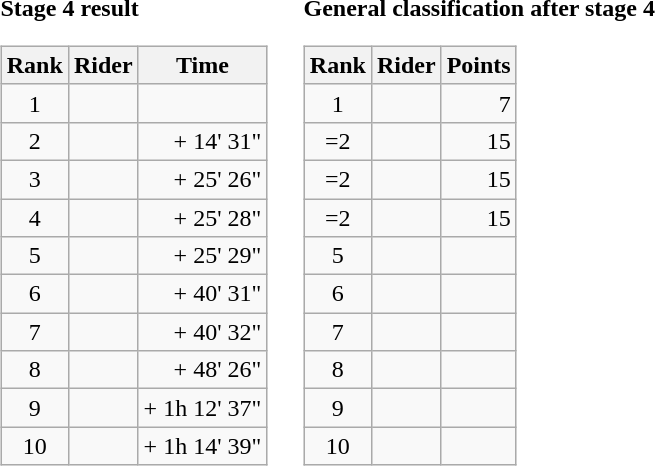<table>
<tr>
<td><strong>Stage 4 result</strong><br><table class="wikitable">
<tr>
<th scope="col">Rank</th>
<th scope="col">Rider</th>
<th scope="col">Time</th>
</tr>
<tr>
<td style="text-align:center;">1</td>
<td></td>
<td style="text-align:right;"></td>
</tr>
<tr>
<td style="text-align:center;">2</td>
<td></td>
<td style="text-align:right;">+ 14' 31"</td>
</tr>
<tr>
<td style="text-align:center;">3</td>
<td></td>
<td style="text-align:right;">+ 25' 26"</td>
</tr>
<tr>
<td style="text-align:center;">4</td>
<td></td>
<td style="text-align:right;">+ 25' 28"</td>
</tr>
<tr>
<td style="text-align:center;">5</td>
<td></td>
<td style="text-align:right;">+ 25' 29"</td>
</tr>
<tr>
<td style="text-align:center;">6</td>
<td></td>
<td style="text-align:right;">+ 40' 31"</td>
</tr>
<tr>
<td style="text-align:center;">7</td>
<td></td>
<td style="text-align:right;">+ 40' 32"</td>
</tr>
<tr>
<td style="text-align:center;">8</td>
<td></td>
<td style="text-align:right;">+ 48' 26"</td>
</tr>
<tr>
<td style="text-align:center;">9</td>
<td></td>
<td style="text-align:right;">+ 1h 12' 37"</td>
</tr>
<tr>
<td style="text-align:center;">10</td>
<td></td>
<td style="text-align:right;">+ 1h 14' 39"</td>
</tr>
</table>
</td>
<td></td>
<td><strong>General classification after stage 4</strong><br><table class="wikitable">
<tr>
<th scope="col">Rank</th>
<th scope="col">Rider</th>
<th scope="col">Points</th>
</tr>
<tr>
<td style="text-align:center;">1</td>
<td></td>
<td style="text-align:right;">7</td>
</tr>
<tr>
<td style="text-align:center;">=2</td>
<td></td>
<td style="text-align:right;">15</td>
</tr>
<tr>
<td style="text-align:center;">=2</td>
<td></td>
<td style="text-align:right;">15</td>
</tr>
<tr>
<td style="text-align:center;">=2</td>
<td></td>
<td style="text-align:right;">15</td>
</tr>
<tr>
<td style="text-align:center;">5</td>
<td></td>
<td></td>
</tr>
<tr>
<td style="text-align:center;">6</td>
<td></td>
<td></td>
</tr>
<tr>
<td style="text-align:center;">7</td>
<td></td>
<td></td>
</tr>
<tr>
<td style="text-align:center;">8</td>
<td></td>
<td></td>
</tr>
<tr>
<td style="text-align:center;">9</td>
<td></td>
<td></td>
</tr>
<tr>
<td style="text-align:center;">10</td>
<td></td>
<td></td>
</tr>
</table>
</td>
</tr>
</table>
